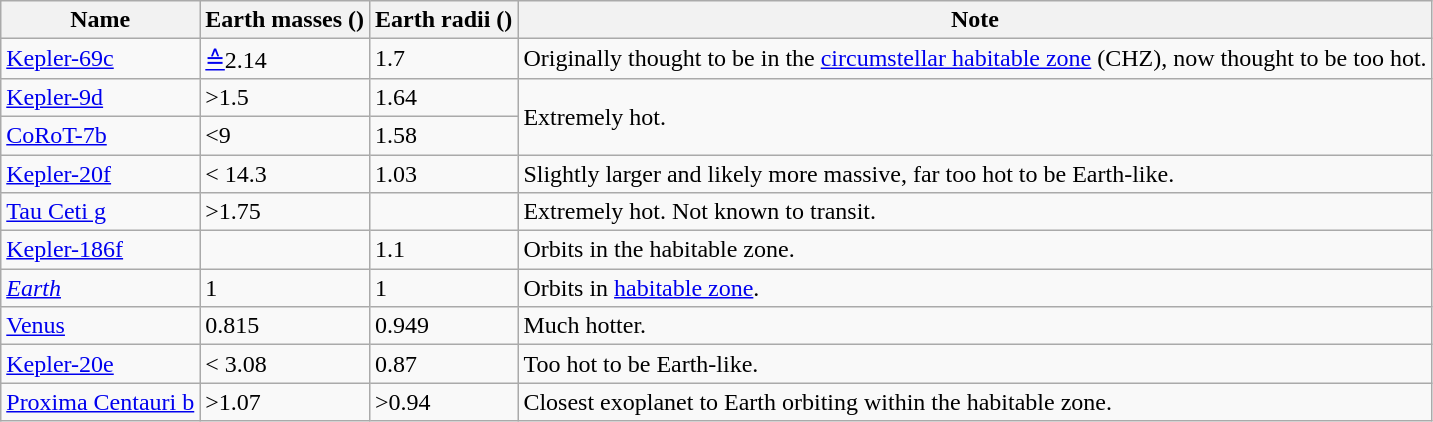<table class="wikitable sortable">
<tr>
<th>Name</th>
<th>Earth masses ()</th>
<th>Earth radii ()</th>
<th>Note</th>
</tr>
<tr>
<td><a href='#'>Kepler-69c</a></td>
<td><a href='#'>≙</a>2.14</td>
<td>1.7</td>
<td>Originally thought to be in the <a href='#'>circumstellar habitable zone</a> (CHZ), now thought to be too hot.</td>
</tr>
<tr>
<td><a href='#'>Kepler-9d</a></td>
<td>>1.5</td>
<td>1.64</td>
<td rowspan="2">Extremely hot.</td>
</tr>
<tr>
<td><a href='#'>CoRoT-7b</a></td>
<td><9</td>
<td>1.58</td>
</tr>
<tr>
<td><a href='#'>Kepler-20f</a></td>
<td>< 14.3</td>
<td>1.03</td>
<td>Slightly larger and likely more massive, far too hot to be Earth-like.</td>
</tr>
<tr>
<td><a href='#'>Tau Ceti g</a></td>
<td>>1.75</td>
<td></td>
<td>Extremely hot. Not known to transit.</td>
</tr>
<tr>
<td><a href='#'>Kepler-186f</a></td>
<td></td>
<td>1.1</td>
<td>Orbits in the habitable zone.</td>
</tr>
<tr>
<td><em><a href='#'>Earth</a></em></td>
<td>1</td>
<td>1</td>
<td>Orbits in <a href='#'>habitable zone</a>.</td>
</tr>
<tr>
<td><a href='#'>Venus</a></td>
<td>0.815</td>
<td>0.949</td>
<td>Much hotter.</td>
</tr>
<tr>
<td><a href='#'>Kepler-20e</a></td>
<td>< 3.08</td>
<td>0.87</td>
<td>Too hot to be Earth-like.</td>
</tr>
<tr>
<td><a href='#'>Proxima Centauri b</a></td>
<td>>1.07</td>
<td>>0.94</td>
<td>Closest exoplanet to Earth orbiting within the habitable zone.</td>
</tr>
</table>
